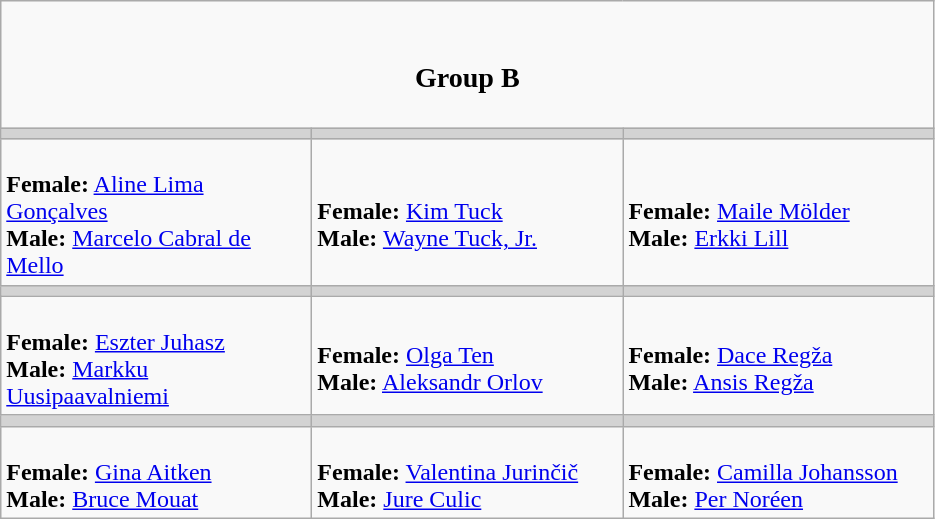<table class="wikitable">
<tr>
<td align=center colspan="3"><br><h3>Group B</h3></td>
</tr>
<tr>
<th style="background: #D3D3D3;" width=200></th>
<th style="background: #D3D3D3;" width=200></th>
<th style="background: #D3D3D3;" width=200></th>
</tr>
<tr>
<td><br><strong>Female:</strong> <a href='#'>Aline Lima Gonçalves</a><br>
<strong>Male:</strong> <a href='#'>Marcelo Cabral de Mello</a><br></td>
<td><br><strong>Female:</strong> <a href='#'>Kim Tuck</a><br>
<strong>Male:</strong> <a href='#'>Wayne Tuck, Jr.</a></td>
<td><br><strong>Female:</strong> <a href='#'>Maile Mölder</a><br>
<strong>Male:</strong> <a href='#'>Erkki Lill</a></td>
</tr>
<tr>
<th style="background: #D3D3D3;" width=200></th>
<th style="background: #D3D3D3;" width=200></th>
<th style="background: #D3D3D3;" width=200></th>
</tr>
<tr>
<td><br><strong>Female:</strong> <a href='#'>Eszter Juhasz</a><br>
<strong>Male:</strong> <a href='#'>Markku Uusipaavalniemi</a></td>
<td><br><strong>Female:</strong> <a href='#'>Olga Ten</a><br>
<strong>Male:</strong> <a href='#'>Aleksandr Orlov</a></td>
<td><br><strong>Female:</strong> <a href='#'>Dace Regža</a><br>
<strong>Male:</strong> <a href='#'>Ansis Regža</a></td>
</tr>
<tr>
<th style="background: #D3D3D3;" width=200></th>
<th style="background: #D3D3D3;" width=200></th>
<th style="background: #D3D3D3;" width=200></th>
</tr>
<tr>
<td><br><strong>Female:</strong> <a href='#'>Gina Aitken</a><br>
<strong>Male:</strong> <a href='#'>Bruce Mouat</a></td>
<td><br><strong>Female:</strong> <a href='#'>Valentina Jurinčič</a><br>
<strong>Male:</strong> <a href='#'>Jure Culic</a></td>
<td><br><strong>Female:</strong> <a href='#'>Camilla Johansson</a><br>
<strong>Male:</strong> <a href='#'>Per Noréen</a></td>
</tr>
</table>
